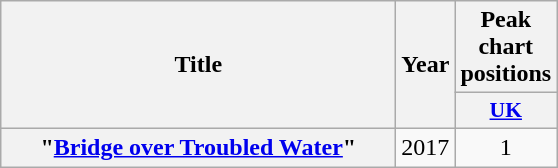<table class="wikitable plainrowheaders" style="text-align:center;">
<tr>
<th scope="col" rowspan="2" style="width:16em;">Title</th>
<th scope="col" rowspan="2">Year</th>
<th scope="col">Peak chart positions</th>
</tr>
<tr>
<th scope="col" style="width:2.5em;font-size:90%;"><a href='#'>UK</a></th>
</tr>
<tr>
<th scope="row">"<a href='#'>Bridge over Troubled Water</a>"<br></th>
<td>2017</td>
<td>1</td>
</tr>
</table>
